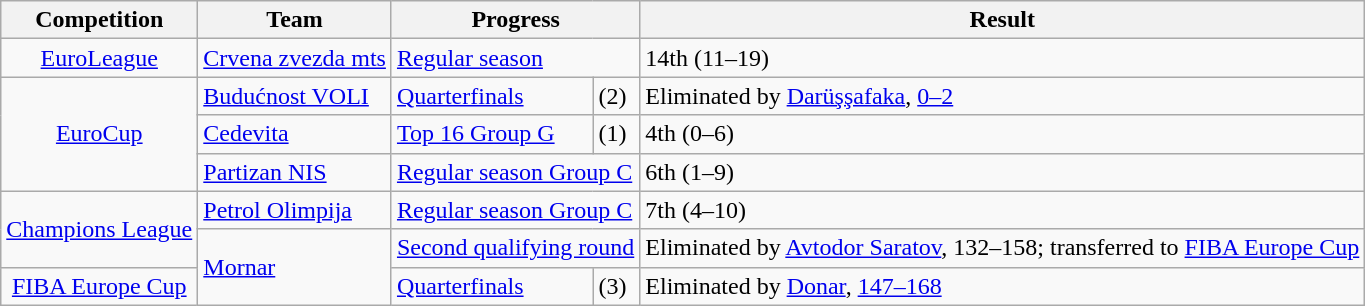<table class="wikitable">
<tr>
<th>Competition</th>
<th>Team</th>
<th colspan=2>Progress</th>
<th>Result</th>
</tr>
<tr>
<td align="center"><a href='#'>EuroLeague</a></td>
<td> <a href='#'>Crvena zvezda mts</a></td>
<td colspan=2><a href='#'>Regular season</a></td>
<td>14th (11–19)</td>
</tr>
<tr>
<td rowspan="3" align="center"><a href='#'>EuroCup</a></td>
<td> <a href='#'>Budućnost VOLI</a></td>
<td><a href='#'>Quarterfinals</a></td>
<td>(2)</td>
<td>Eliminated by  <a href='#'>Darüşşafaka</a>, <a href='#'>0–2</a></td>
</tr>
<tr>
<td> <a href='#'>Cedevita</a></td>
<td><a href='#'>Top 16 Group G</a></td>
<td>(1)</td>
<td>4th (0–6)</td>
</tr>
<tr>
<td> <a href='#'>Partizan NIS</a></td>
<td colspan=2><a href='#'>Regular season Group C</a></td>
<td>6th (1–9)</td>
</tr>
<tr>
<td rowspan="2" align="center"><a href='#'>Champions League</a></td>
<td> <a href='#'>Petrol Olimpija</a></td>
<td colspan=2><a href='#'>Regular season Group C</a></td>
<td>7th (4–10)</td>
</tr>
<tr>
<td rowspan=2> <a href='#'>Mornar</a></td>
<td colspan=2><a href='#'>Second qualifying round</a></td>
<td>Eliminated by  <a href='#'>Avtodor Saratov</a>, 132–158;  transferred to <a href='#'>FIBA Europe Cup</a></td>
</tr>
<tr>
<td align="center"><a href='#'>FIBA Europe Cup</a></td>
<td><a href='#'>Quarterfinals</a></td>
<td>(3)</td>
<td>Eliminated by  <a href='#'>Donar</a>, <a href='#'>147–168</a></td>
</tr>
</table>
